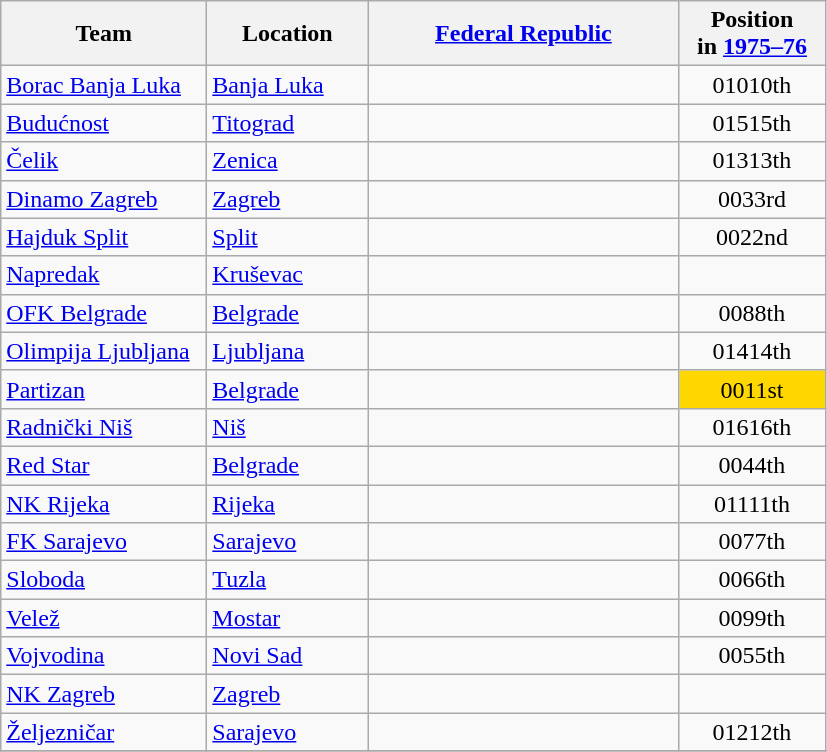<table class="wikitable sortable" style="text-align: left;">
<tr>
<th width="130">Team</th>
<th width="100">Location</th>
<th width="200"><a href='#'>Federal Republic</a></th>
<th width="90">Position<br>in <a href='#'>1975–76</a></th>
</tr>
<tr>
<td><a href='#'>Borac Banja Luka</a></td>
<td><a href='#'>Banja Luka</a></td>
<td></td>
<td style="text-align:center;"><span>010</span>10th</td>
</tr>
<tr>
<td><a href='#'>Budućnost</a></td>
<td><a href='#'>Titograd</a></td>
<td></td>
<td style="text-align:center;"><span>015</span>15th</td>
</tr>
<tr>
<td><a href='#'>Čelik</a></td>
<td><a href='#'>Zenica</a></td>
<td></td>
<td style="text-align:center;"><span>013</span>13th</td>
</tr>
<tr>
<td><a href='#'>Dinamo Zagreb</a></td>
<td><a href='#'>Zagreb</a></td>
<td></td>
<td style="text-align:center;"><span>003</span>3rd</td>
</tr>
<tr>
<td><a href='#'>Hajduk Split</a></td>
<td><a href='#'>Split</a></td>
<td></td>
<td style="text-align:center;"><span>002</span>2nd</td>
</tr>
<tr>
<td><a href='#'>Napredak</a></td>
<td><a href='#'>Kruševac</a></td>
<td></td>
<td></td>
</tr>
<tr>
<td><a href='#'>OFK Belgrade</a></td>
<td><a href='#'>Belgrade</a></td>
<td></td>
<td style="text-align:center;"><span>008</span>8th</td>
</tr>
<tr>
<td><a href='#'>Olimpija Ljubljana</a></td>
<td><a href='#'>Ljubljana</a></td>
<td></td>
<td style="text-align:center;"><span>014</span>14th</td>
</tr>
<tr>
<td><a href='#'>Partizan</a></td>
<td><a href='#'>Belgrade</a></td>
<td></td>
<td style="text-align:center;" bgcolor="gold"><span>001</span>1st</td>
</tr>
<tr>
<td><a href='#'>Radnički Niš</a></td>
<td><a href='#'>Niš</a></td>
<td></td>
<td style="text-align:center;"><span>016</span>16th</td>
</tr>
<tr>
<td><a href='#'>Red Star</a></td>
<td><a href='#'>Belgrade</a></td>
<td></td>
<td style="text-align:center;"><span>004</span>4th</td>
</tr>
<tr>
<td><a href='#'>NK Rijeka</a></td>
<td><a href='#'>Rijeka</a></td>
<td></td>
<td style="text-align:center;"><span>011</span>11th</td>
</tr>
<tr>
<td><a href='#'>FK Sarajevo</a></td>
<td><a href='#'>Sarajevo</a></td>
<td></td>
<td style="text-align:center;"><span>007</span>7th</td>
</tr>
<tr>
<td><a href='#'>Sloboda</a></td>
<td><a href='#'>Tuzla</a></td>
<td></td>
<td style="text-align:center;"><span>006</span>6th</td>
</tr>
<tr>
<td><a href='#'>Velež</a></td>
<td><a href='#'>Mostar</a></td>
<td></td>
<td style="text-align:center;"><span>009</span>9th</td>
</tr>
<tr>
<td><a href='#'>Vojvodina</a></td>
<td><a href='#'>Novi Sad</a></td>
<td></td>
<td style="text-align:center;"><span>005</span>5th</td>
</tr>
<tr>
<td><a href='#'>NK Zagreb</a></td>
<td><a href='#'>Zagreb</a></td>
<td></td>
<td></td>
</tr>
<tr>
<td><a href='#'>Željezničar</a></td>
<td><a href='#'>Sarajevo</a></td>
<td></td>
<td style="text-align:center;"><span>012</span>12th</td>
</tr>
<tr>
</tr>
</table>
